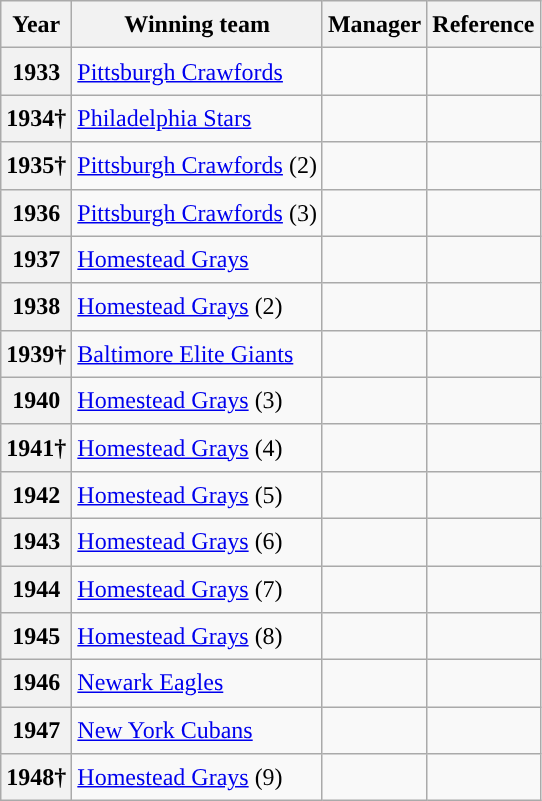<table class="wikitable sortable plainrowheaders" style="font-size:1.00em; line-height:1.5em;">
<tr>
<th scope="col">Year</th>
<th scope="col">Winning team</th>
<th scope="col">Manager</th>
<th scope="col">Reference</th>
</tr>
<tr>
<th scope="row" style="text-align:center">1933</th>
<td align="left"><a href='#'>Pittsburgh Crawfords</a></td>
<td align="left"></td>
<td></td>
</tr>
<tr>
<th scope="row" style="text-align:center">1934†</th>
<td align="left"><a href='#'>Philadelphia Stars</a></td>
<td align="left"></td>
<td></td>
</tr>
<tr>
<th scope="row" style="text-align:center">1935†</th>
<td align="left"><a href='#'>Pittsburgh Crawfords</a> (2)</td>
<td align="left"></td>
<td></td>
</tr>
<tr>
<th scope="row" style="text-align:center">1936</th>
<td align="left"><a href='#'>Pittsburgh Crawfords</a> (3)</td>
<td align="left"></td>
<td></td>
</tr>
<tr>
<th scope="row" style="text-align:center">1937</th>
<td align="left"><a href='#'>Homestead Grays</a></td>
<td align="left"></td>
<td></td>
</tr>
<tr>
<th scope="row" style="text-align:center">1938</th>
<td align="left"><a href='#'>Homestead Grays</a> (2)</td>
<td align="left"></td>
<td></td>
</tr>
<tr>
<th scope="row" style="text-align:center">1939†</th>
<td align="left"><a href='#'>Baltimore Elite Giants</a></td>
<td align="left"></td>
<td></td>
</tr>
<tr>
<th scope="row" style="text-align:center">1940</th>
<td align="left"><a href='#'>Homestead Grays</a> (3)</td>
<td align="left"></td>
<td></td>
</tr>
<tr>
<th scope="row" style="text-align:center">1941†</th>
<td align="left"><a href='#'>Homestead Grays</a> (4)</td>
<td align="left"></td>
<td></td>
</tr>
<tr>
<th scope="row" style="text-align:center">1942</th>
<td align="left"><a href='#'>Homestead Grays</a> (5)</td>
<td align="left"></td>
<td></td>
</tr>
<tr>
<th scope="row" style="text-align:center">1943</th>
<td align="left"><a href='#'>Homestead Grays</a> (6)</td>
<td align="left"></td>
<td></td>
</tr>
<tr>
<th scope="row" style="text-align:center">1944</th>
<td align="left"><a href='#'>Homestead Grays</a> (7)</td>
<td align="left"></td>
<td></td>
</tr>
<tr>
<th scope="row" style="text-align:center">1945</th>
<td align="left"><a href='#'>Homestead Grays</a> (8)</td>
<td align="left"></td>
<td></td>
</tr>
<tr>
<th scope="row" style="text-align:center">1946</th>
<td align="left"><a href='#'>Newark Eagles</a></td>
<td align="left"></td>
<td></td>
</tr>
<tr>
<th scope="row" style="text-align:center">1947</th>
<td align="left"><a href='#'>New York Cubans</a></td>
<td align="left"></td>
<td></td>
</tr>
<tr>
<th scope="row" style="text-align:center">1948†</th>
<td align="left"><a href='#'>Homestead Grays</a> (9)</td>
<td align="left"></td>
<td></td>
</tr>
</table>
